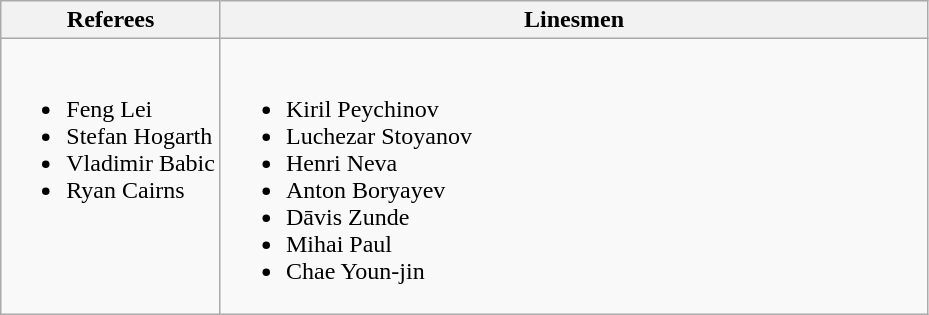<table class="wikitable">
<tr>
<th>Referees</th>
<th>Linesmen</th>
</tr>
<tr style="vertical-align:top">
<td><br><ul><li> Feng Lei</li><li> Stefan Hogarth</li><li> Vladimir Babic</li><li> Ryan Cairns</li></ul></td>
<td style="width:29em"><br><ul><li> Kiril Peychinov</li><li> Luchezar Stoyanov</li><li> Henri Neva</li><li> Anton Boryayev</li><li> Dāvis Zunde</li><li> Mihai Paul</li><li> Chae Youn-jin</li></ul></td>
</tr>
</table>
